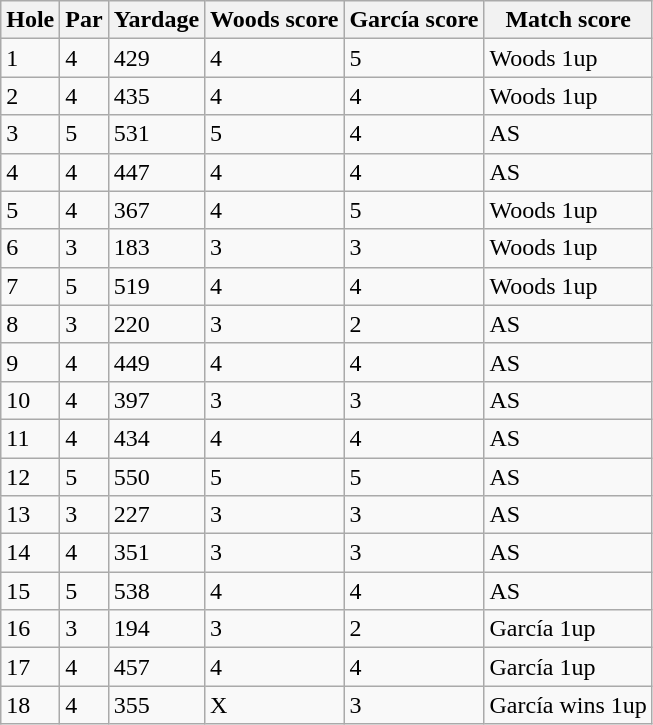<table class="wikitable">
<tr>
<th>Hole</th>
<th>Par</th>
<th>Yardage</th>
<th>Woods score</th>
<th>García score</th>
<th>Match score</th>
</tr>
<tr>
<td>1</td>
<td>4</td>
<td>429</td>
<td>4</td>
<td>5</td>
<td>Woods 1up</td>
</tr>
<tr>
<td>2</td>
<td>4</td>
<td>435</td>
<td>4</td>
<td>4</td>
<td>Woods 1up</td>
</tr>
<tr>
<td>3</td>
<td>5</td>
<td>531</td>
<td>5</td>
<td>4</td>
<td>AS</td>
</tr>
<tr>
<td>4</td>
<td>4</td>
<td>447</td>
<td>4</td>
<td>4</td>
<td>AS</td>
</tr>
<tr>
<td>5</td>
<td>4</td>
<td>367</td>
<td>4</td>
<td>5</td>
<td>Woods 1up</td>
</tr>
<tr>
<td>6</td>
<td>3</td>
<td>183</td>
<td>3</td>
<td>3</td>
<td>Woods 1up</td>
</tr>
<tr>
<td>7</td>
<td>5</td>
<td>519</td>
<td>4</td>
<td>4</td>
<td>Woods 1up</td>
</tr>
<tr>
<td>8</td>
<td>3</td>
<td>220</td>
<td>3</td>
<td>2</td>
<td>AS</td>
</tr>
<tr>
<td>9</td>
<td>4</td>
<td>449</td>
<td>4</td>
<td>4</td>
<td>AS</td>
</tr>
<tr>
<td>10</td>
<td>4</td>
<td>397</td>
<td>3</td>
<td>3</td>
<td>AS</td>
</tr>
<tr>
<td>11</td>
<td>4</td>
<td>434</td>
<td>4</td>
<td>4</td>
<td>AS</td>
</tr>
<tr>
<td>12</td>
<td>5</td>
<td>550</td>
<td>5</td>
<td>5</td>
<td>AS</td>
</tr>
<tr>
<td>13</td>
<td>3</td>
<td>227</td>
<td>3</td>
<td>3</td>
<td>AS</td>
</tr>
<tr>
<td>14</td>
<td>4</td>
<td>351</td>
<td>3</td>
<td>3</td>
<td>AS</td>
</tr>
<tr>
<td>15</td>
<td>5</td>
<td>538</td>
<td>4</td>
<td>4</td>
<td>AS</td>
</tr>
<tr>
<td>16</td>
<td>3</td>
<td>194</td>
<td>3</td>
<td>2</td>
<td>García 1up</td>
</tr>
<tr>
<td>17</td>
<td>4</td>
<td>457</td>
<td>4</td>
<td>4</td>
<td>García 1up</td>
</tr>
<tr>
<td>18</td>
<td>4</td>
<td>355</td>
<td>X</td>
<td>3</td>
<td>García wins 1up</td>
</tr>
</table>
